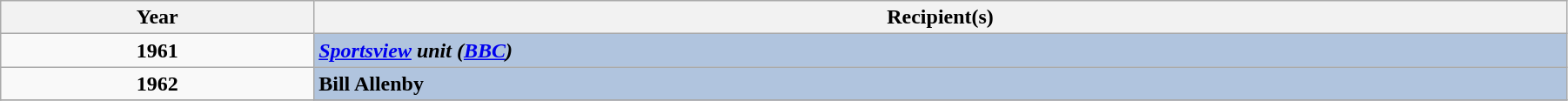<table class="wikitable" width="95%">
<tr>
<th width=5%>Year</th>
<th width=20%><strong>Recipient(s)</strong></th>
</tr>
<tr>
<td rowspan="1" style="text-align:center;"><strong>1961</strong></td>
<td style="background:#B0C4DE;"><strong><em><a href='#'>Sportsview</a> unit (<a href='#'>BBC</a>)</em></strong></td>
</tr>
<tr>
<td rowspan="1" style="text-align:center;"><strong>1962</strong></td>
<td style="background:#B0C4DE;"><strong>Bill Allenby</strong></td>
</tr>
<tr>
</tr>
</table>
